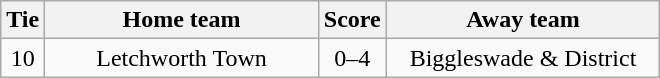<table class="wikitable" style="text-align:center;">
<tr>
<th width=20>Tie</th>
<th width=175>Home team</th>
<th width=20>Score</th>
<th width=175>Away team</th>
</tr>
<tr>
<td>10</td>
<td>Letchworth Town</td>
<td>0–4</td>
<td>Biggleswade & District</td>
</tr>
</table>
